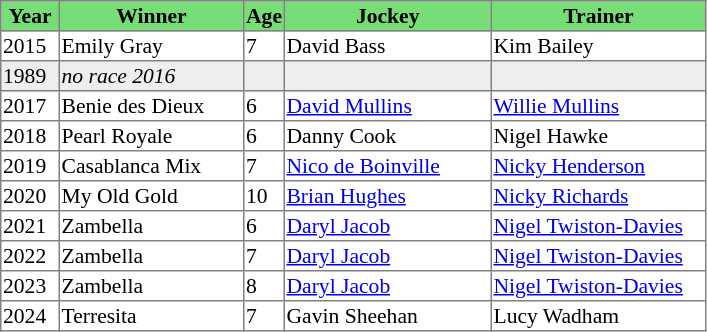<table class = "sortable" | border="1" style="border-collapse: collapse; font-size:90%">
<tr bgcolor="#77dd77" align="center">
<th style="width:36px">Year<br></th>
<th style="width:120px">Winner<br></th>
<th>Age</th>
<th style="width:135px">Jockey<br></th>
<th style="width:140px">Trainer<br></th>
</tr>
<tr>
<td>2015</td>
<td>Emily Gray</td>
<td>7</td>
<td>David Bass</td>
<td>Kim Bailey</td>
</tr>
<tr bgcolor="#eeeeee">
<td><span>1989</span></td>
<td><em>no race 2016</em> </td>
<td></td>
<td></td>
<td></td>
</tr>
<tr>
<td>2017</td>
<td>Benie des Dieux</td>
<td>6</td>
<td><a href='#'>David Mullins</a></td>
<td><a href='#'>Willie Mullins</a></td>
</tr>
<tr>
<td>2018</td>
<td>Pearl Royale</td>
<td>6</td>
<td>Danny Cook</td>
<td>Nigel Hawke</td>
</tr>
<tr>
<td>2019</td>
<td>Casablanca Mix</td>
<td>7</td>
<td><a href='#'>Nico de Boinville</a></td>
<td><a href='#'>Nicky Henderson</a></td>
</tr>
<tr>
<td>2020</td>
<td>My Old Gold</td>
<td>10</td>
<td><a href='#'>Brian Hughes</a></td>
<td><a href='#'>Nicky Richards</a></td>
</tr>
<tr>
<td>2021</td>
<td>Zambella</td>
<td>6</td>
<td><a href='#'>Daryl Jacob</a></td>
<td><a href='#'>Nigel Twiston-Davies</a></td>
</tr>
<tr>
<td>2022</td>
<td>Zambella</td>
<td>7</td>
<td><a href='#'>Daryl Jacob</a></td>
<td><a href='#'>Nigel Twiston-Davies</a></td>
</tr>
<tr>
<td>2023</td>
<td>Zambella</td>
<td>8</td>
<td><a href='#'>Daryl Jacob</a></td>
<td><a href='#'>Nigel Twiston-Davies</a></td>
</tr>
<tr>
<td>2024</td>
<td>Terresita</td>
<td>7</td>
<td>Gavin Sheehan</td>
<td>Lucy Wadham</td>
</tr>
</table>
